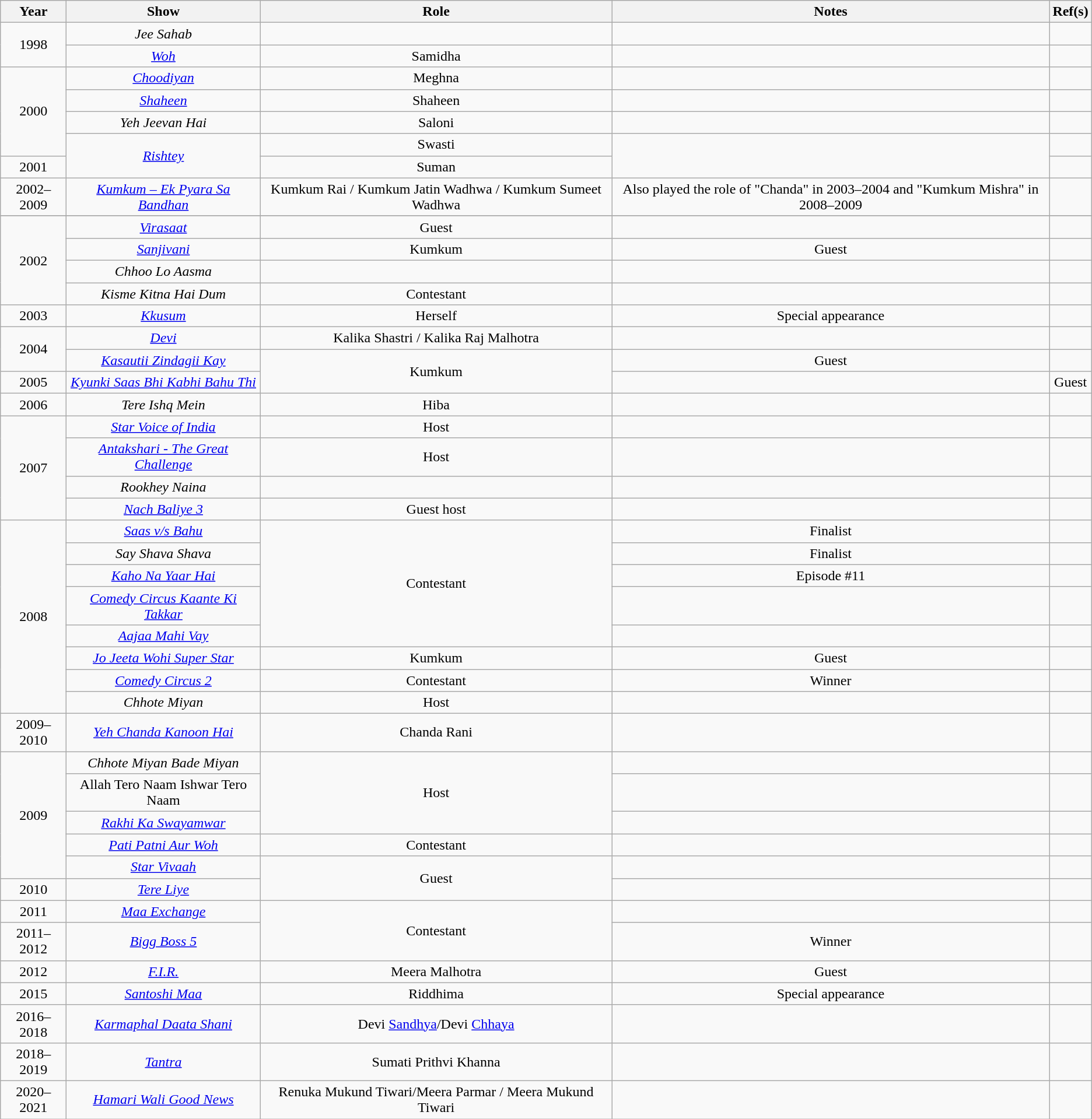<table class="wikitable" style="text-align:center;">
<tr>
<th>Year</th>
<th>Show</th>
<th>Role</th>
<th>Notes</th>
<th>Ref(s)</th>
</tr>
<tr>
<td rowspan="2">1998</td>
<td><em>Jee Sahab</em></td>
<td></td>
<td></td>
<td></td>
</tr>
<tr>
<td><em><a href='#'>Woh</a></em></td>
<td>Samidha</td>
<td></td>
<td></td>
</tr>
<tr>
<td rowspan="4">2000</td>
<td><em><a href='#'>Choodiyan</a></em></td>
<td>Meghna</td>
<td></td>
<td></td>
</tr>
<tr>
<td><em><a href='#'>Shaheen</a></em></td>
<td>Shaheen</td>
<td></td>
<td></td>
</tr>
<tr>
<td><em>Yeh Jeevan Hai</em></td>
<td>Saloni</td>
<td></td>
<td></td>
</tr>
<tr>
<td rowspan="2"><em><a href='#'>Rishtey</a></em></td>
<td>Swasti</td>
<td rowspan="2"></td>
<td></td>
</tr>
<tr>
<td>2001</td>
<td>Suman</td>
<td></td>
</tr>
<tr>
<td>2002–2009</td>
<td><em><a href='#'>Kumkum – Ek Pyara Sa Bandhan</a></em></td>
<td>Kumkum Rai / Kumkum Jatin Wadhwa / Kumkum Sumeet Wadhwa</td>
<td>Also played the role of "Chanda" in 2003–2004 and "Kumkum Mishra" in 2008–2009</td>
<td></td>
</tr>
<tr>
</tr>
<tr>
<td rowspan="4">2002</td>
<td><em><a href='#'>Virasaat</a></em></td>
<td>Guest</td>
<td></td>
<td></td>
</tr>
<tr>
<td><em><a href='#'>Sanjivani</a></em></td>
<td>Kumkum</td>
<td>Guest</td>
<td></td>
</tr>
<tr>
<td><em>Chhoo Lo Aasma</em></td>
<td></td>
<td></td>
<td></td>
</tr>
<tr>
<td><em>Kisme Kitna Hai Dum</em></td>
<td>Contestant</td>
<td></td>
<td></td>
</tr>
<tr>
<td>2003</td>
<td><em><a href='#'>Kkusum</a></em></td>
<td>Herself</td>
<td>Special appearance</td>
<td></td>
</tr>
<tr>
<td rowspan="2">2004</td>
<td><em><a href='#'> Devi</a></em></td>
<td>Kalika Shastri / Kalika Raj Malhotra</td>
<td></td>
<td></td>
</tr>
<tr>
<td><em><a href='#'>Kasautii Zindagii Kay</a></em></td>
<td rowspan="2">Kumkum</td>
<td>Guest</td>
<td></td>
</tr>
<tr>
<td>2005</td>
<td><em><a href='#'>Kyunki Saas Bhi Kabhi Bahu Thi</a></em></td>
<td></td>
<td>Guest</td>
</tr>
<tr>
<td>2006</td>
<td><em>Tere Ishq Mein</em></td>
<td>Hiba</td>
<td></td>
<td></td>
</tr>
<tr>
<td rowspan="4">2007</td>
<td><em><a href='#'>Star Voice of India</a></em></td>
<td>Host</td>
<td></td>
<td></td>
</tr>
<tr>
<td><em><a href='#'>Antakshari - The Great Challenge</a></em></td>
<td>Host</td>
<td></td>
<td></td>
</tr>
<tr>
<td><em>Rookhey Naina</em></td>
<td></td>
<td></td>
<td></td>
</tr>
<tr>
<td><em><a href='#'>Nach Baliye 3</a></em></td>
<td>Guest host</td>
<td></td>
<td></td>
</tr>
<tr>
<td rowspan="8">2008</td>
<td><em><a href='#'>Saas v/s Bahu</a></em></td>
<td rowspan="5">Contestant</td>
<td>Finalist</td>
<td></td>
</tr>
<tr>
<td><em>Say Shava Shava</em></td>
<td>Finalist</td>
<td></td>
</tr>
<tr>
<td><em><a href='#'>Kaho Na Yaar Hai</a></em></td>
<td>Episode #11</td>
<td></td>
</tr>
<tr>
<td><a href='#'><em>Comedy Circus Kaante Ki Takkar</em></a></td>
<td></td>
<td></td>
</tr>
<tr>
<td><em><a href='#'>Aajaa Mahi Vay</a></em></td>
<td></td>
<td></td>
</tr>
<tr>
<td><em><a href='#'>Jo Jeeta Wohi Super Star</a></em></td>
<td>Kumkum</td>
<td>Guest</td>
<td></td>
</tr>
<tr>
<td><em><a href='#'>Comedy Circus 2</a></em></td>
<td>Contestant</td>
<td>Winner</td>
<td></td>
</tr>
<tr>
<td><em>Chhote Miyan</em></td>
<td>Host</td>
<td></td>
<td></td>
</tr>
<tr>
<td>2009–2010</td>
<td><em><a href='#'>Yeh Chanda Kanoon Hai</a></em></td>
<td>Chanda Rani</td>
<td></td>
<td></td>
</tr>
<tr>
<td rowspan="5">2009</td>
<td><em>Chhote Miyan Bade Miyan</em></td>
<td rowspan="3">Host</td>
<td></td>
<td></td>
</tr>
<tr>
<td>Allah Tero Naam Ishwar Tero Naam</td>
<td></td>
<td></td>
</tr>
<tr>
<td><em><a href='#'>Rakhi Ka Swayamwar</a></em></td>
<td></td>
<td></td>
</tr>
<tr>
<td><em><a href='#'>Pati Patni Aur Woh</a></em></td>
<td>Contestant</td>
<td></td>
<td></td>
</tr>
<tr>
<td><em><a href='#'>Star Vivaah</a></em></td>
<td rowspan="2">Guest</td>
<td></td>
<td></td>
</tr>
<tr>
<td>2010</td>
<td><em><a href='#'>Tere Liye</a></em></td>
<td></td>
<td></td>
</tr>
<tr>
<td>2011</td>
<td><em><a href='#'>Maa Exchange</a></em></td>
<td rowspan="2">Contestant</td>
<td></td>
<td></td>
</tr>
<tr>
<td>2011–2012</td>
<td><em><a href='#'>Bigg Boss 5</a></em></td>
<td>Winner</td>
<td></td>
</tr>
<tr>
<td>2012</td>
<td><em><a href='#'>F.I.R.</a></em></td>
<td>Meera Malhotra</td>
<td>Guest</td>
<td></td>
</tr>
<tr>
<td>2015</td>
<td><em><a href='#'>Santoshi Maa</a></em></td>
<td>Riddhima</td>
<td>Special appearance</td>
<td></td>
</tr>
<tr>
<td>2016–2018</td>
<td><em><a href='#'>Karmaphal Daata Shani</a></em></td>
<td>Devi <a href='#'>Sandhya</a>/Devi <a href='#'>Chhaya</a></td>
<td></td>
<td></td>
</tr>
<tr>
<td>2018–2019</td>
<td><em><a href='#'> Tantra</a></em></td>
<td>Sumati Prithvi Khanna</td>
<td></td>
<td></td>
</tr>
<tr>
<td>2020–2021</td>
<td rowspan = "2"><em><a href='#'>Hamari Wali Good News</a></em></td>
<td>Renuka Mukund Tiwari/Meera Parmar / Meera Mukund Tiwari</td>
<td></td>
<td></td>
</tr>
</table>
